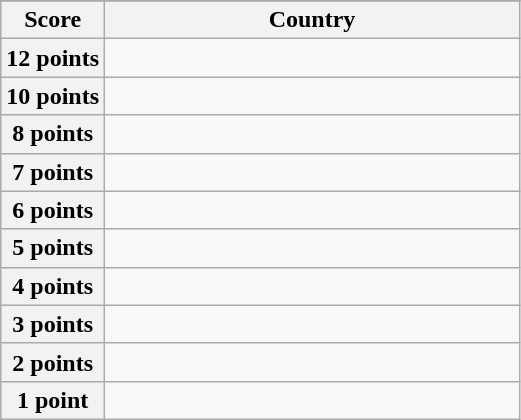<table class="wikitable">
<tr>
</tr>
<tr>
<th scope="col" width="20%">Score</th>
<th scope="col">Country</th>
</tr>
<tr>
<th scope="row">12 points</th>
<td></td>
</tr>
<tr>
<th scope="row">10 points</th>
<td></td>
</tr>
<tr>
<th scope="row">8 points</th>
<td></td>
</tr>
<tr>
<th scope="row">7 points</th>
<td></td>
</tr>
<tr>
<th scope="row">6 points</th>
<td></td>
</tr>
<tr>
<th scope="row">5 points</th>
<td></td>
</tr>
<tr>
<th scope="row">4 points</th>
<td></td>
</tr>
<tr>
<th scope="row">3 points</th>
<td></td>
</tr>
<tr>
<th scope="row">2 points</th>
<td></td>
</tr>
<tr>
<th scope="row">1 point</th>
<td></td>
</tr>
</table>
